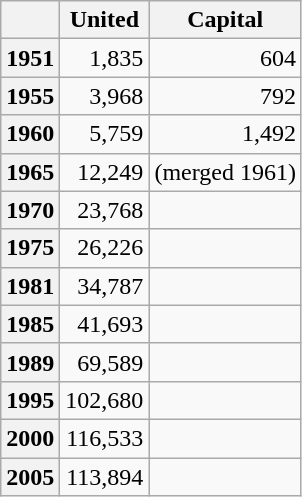<table class="wikitable">
<tr>
<th></th>
<th>United</th>
<th>Capital</th>
</tr>
<tr style="text-align:right;">
<th scope="row">1951</th>
<td>1,835</td>
<td>604</td>
</tr>
<tr style="text-align:right;">
<th scope="row">1955</th>
<td>3,968</td>
<td>792</td>
</tr>
<tr style="text-align:right;">
<th scope="row">1960</th>
<td>5,759</td>
<td>1,492</td>
</tr>
<tr style="text-align:right;">
<th scope="row">1965</th>
<td>12,249</td>
<td>(merged 1961)</td>
</tr>
<tr style="text-align:right;">
<th scope="row">1970</th>
<td>23,768</td>
<td></td>
</tr>
<tr style="text-align:right;">
<th scope="row">1975</th>
<td>26,226</td>
<td></td>
</tr>
<tr style="text-align:right;">
<th scope="row">1981</th>
<td>34,787</td>
<td></td>
</tr>
<tr style="text-align:right;">
<th scope="row">1985</th>
<td>41,693</td>
<td></td>
</tr>
<tr style="text-align:right;">
<th scope="row">1989</th>
<td>69,589</td>
<td></td>
</tr>
<tr style="text-align:right;">
<th scope="row">1995</th>
<td>102,680</td>
<td></td>
</tr>
<tr style="text-align:right;">
<th scope="row">2000</th>
<td>116,533</td>
<td></td>
</tr>
<tr style="text-align:right;">
<th scope="row">2005</th>
<td>113,894</td>
<td></td>
</tr>
</table>
